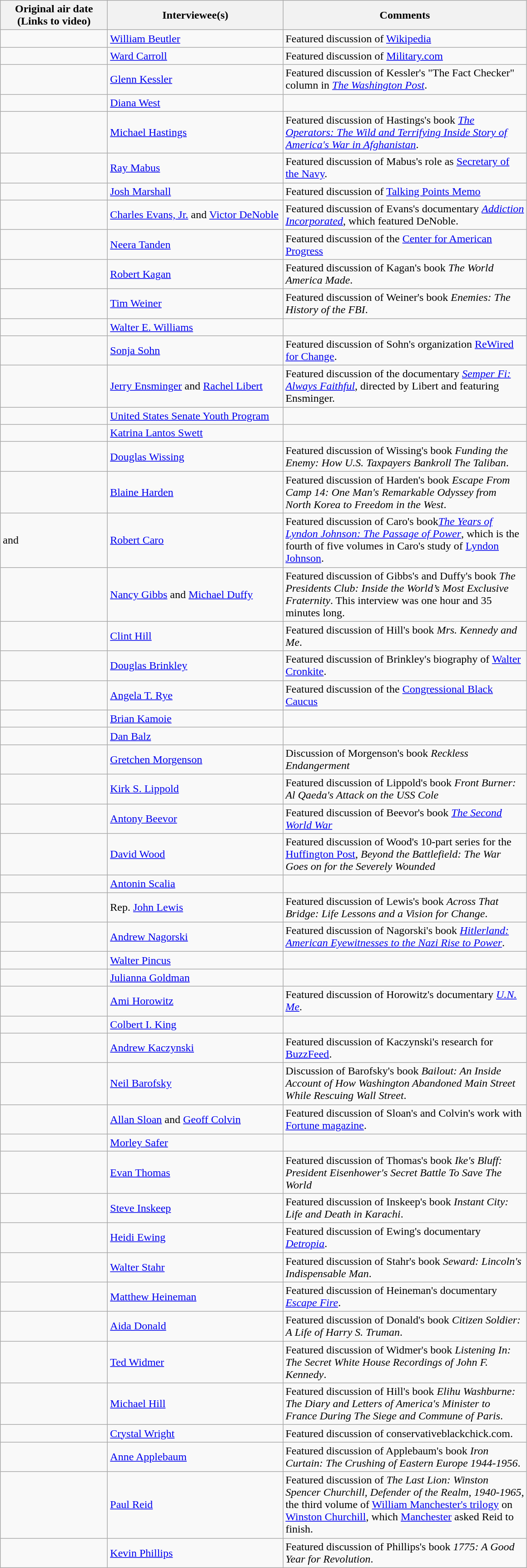<table class="wikitable">
<tr>
<th width="150">Original air date<br>(Links to video)</th>
<th width="250">Interviewee(s)</th>
<th width="350">Comments</th>
</tr>
<tr>
<td></td>
<td><a href='#'>William Beutler</a></td>
<td>Featured discussion of <a href='#'>Wikipedia</a></td>
</tr>
<tr>
<td></td>
<td><a href='#'>Ward Carroll</a></td>
<td>Featured discussion of <a href='#'>Military.com</a></td>
</tr>
<tr>
<td></td>
<td><a href='#'>Glenn Kessler</a></td>
<td>Featured discussion of Kessler's "The Fact Checker" column in <em><a href='#'>The Washington Post</a></em>.</td>
</tr>
<tr>
<td></td>
<td><a href='#'>Diana West</a></td>
<td></td>
</tr>
<tr>
<td></td>
<td><a href='#'>Michael Hastings</a></td>
<td>Featured discussion of Hastings's book <em><a href='#'>The Operators: The Wild and Terrifying Inside Story of America's War in Afghanistan</a></em>.</td>
</tr>
<tr>
<td></td>
<td><a href='#'>Ray Mabus</a></td>
<td>Featured discussion of Mabus's role as <a href='#'>Secretary of the Navy</a>.</td>
</tr>
<tr>
<td></td>
<td><a href='#'>Josh Marshall</a></td>
<td>Featured discussion of <a href='#'>Talking Points Memo</a></td>
</tr>
<tr>
<td></td>
<td><a href='#'>Charles Evans, Jr.</a> and <a href='#'>Victor DeNoble</a></td>
<td>Featured discussion of Evans's documentary <em><a href='#'>Addiction Incorporated</a></em>, which featured DeNoble.</td>
</tr>
<tr>
<td></td>
<td><a href='#'>Neera Tanden</a></td>
<td>Featured discussion of the <a href='#'>Center for American Progress</a></td>
</tr>
<tr>
<td></td>
<td><a href='#'>Robert Kagan</a></td>
<td>Featured discussion of Kagan's book <em>The World America Made</em>.</td>
</tr>
<tr>
<td></td>
<td><a href='#'>Tim Weiner</a></td>
<td>Featured discussion of Weiner's book <em>Enemies: The History of the FBI</em>.</td>
</tr>
<tr>
<td></td>
<td><a href='#'>Walter E. Williams</a></td>
<td></td>
</tr>
<tr>
<td></td>
<td><a href='#'>Sonja Sohn</a></td>
<td>Featured discussion of Sohn's organization <a href='#'>ReWired for Change</a>.</td>
</tr>
<tr>
<td></td>
<td><a href='#'>Jerry Ensminger</a> and <a href='#'>Rachel Libert</a></td>
<td>Featured discussion of the documentary <em><a href='#'>Semper Fi: Always Faithful</a></em>, directed by Libert and featuring Ensminger.</td>
</tr>
<tr>
<td></td>
<td><a href='#'>United States Senate Youth Program</a></td>
<td></td>
</tr>
<tr>
<td></td>
<td><a href='#'>Katrina Lantos Swett</a></td>
<td></td>
</tr>
<tr>
<td></td>
<td><a href='#'>Douglas Wissing</a></td>
<td>Featured discussion of Wissing's book <em>Funding the Enemy: How U.S. Taxpayers Bankroll The Taliban</em>.</td>
</tr>
<tr>
<td></td>
<td><a href='#'>Blaine Harden</a></td>
<td>Featured discussion of Harden's book <em>Escape From Camp 14: One Man's Remarkable Odyssey from North Korea to Freedom in the West</em>.</td>
</tr>
<tr>
<td> and </td>
<td><a href='#'>Robert Caro</a></td>
<td>Featured discussion of Caro's book<em><a href='#'>The Years of Lyndon Johnson: The Passage of Power</a></em>, which is the fourth of five volumes in Caro's study of <a href='#'>Lyndon Johnson</a>.</td>
</tr>
<tr>
<td></td>
<td><a href='#'>Nancy Gibbs</a> and <a href='#'>Michael Duffy</a></td>
<td>Featured discussion of Gibbs's and Duffy's book <em>The Presidents Club: Inside the World’s Most Exclusive Fraternity</em>. This interview was one hour and 35 minutes long.</td>
</tr>
<tr>
<td></td>
<td><a href='#'>Clint Hill</a></td>
<td>Featured discussion of Hill's book <em>Mrs. Kennedy and Me</em>.</td>
</tr>
<tr>
<td></td>
<td><a href='#'>Douglas Brinkley</a></td>
<td>Featured discussion of Brinkley's biography of <a href='#'>Walter Cronkite</a>.</td>
</tr>
<tr>
<td></td>
<td><a href='#'>Angela T. Rye</a></td>
<td>Featured discussion of the <a href='#'>Congressional Black Caucus</a></td>
</tr>
<tr>
<td></td>
<td><a href='#'>Brian Kamoie</a></td>
<td></td>
</tr>
<tr>
<td></td>
<td><a href='#'>Dan Balz</a></td>
<td></td>
</tr>
<tr>
<td></td>
<td><a href='#'>Gretchen Morgenson</a></td>
<td>Discussion of Morgenson's book <em>Reckless Endangerment</em></td>
</tr>
<tr>
<td></td>
<td><a href='#'>Kirk S. Lippold</a></td>
<td>Featured discussion of Lippold's book <em>Front Burner: Al Qaeda's Attack on the USS Cole</em></td>
</tr>
<tr>
<td></td>
<td><a href='#'>Antony Beevor</a></td>
<td>Featured discussion of Beevor's book <em><a href='#'>The Second World War</a></em></td>
</tr>
<tr>
<td></td>
<td><a href='#'>David Wood</a></td>
<td>Featured discussion of Wood's 10-part series for the <a href='#'>Huffington Post</a>, <em>Beyond the Battlefield: The War Goes on for the Severely Wounded</em></td>
</tr>
<tr>
<td></td>
<td><a href='#'>Antonin Scalia</a></td>
<td></td>
</tr>
<tr>
<td></td>
<td>Rep. <a href='#'>John Lewis</a></td>
<td>Featured discussion of Lewis's book <em>Across That Bridge: Life Lessons and a Vision for Change</em>.</td>
</tr>
<tr>
<td></td>
<td><a href='#'>Andrew Nagorski</a></td>
<td>Featured discussion of Nagorski's book <em><a href='#'>Hitlerland: American Eyewitnesses to the Nazi Rise to Power</a></em>.</td>
</tr>
<tr>
<td></td>
<td><a href='#'>Walter Pincus</a></td>
<td></td>
</tr>
<tr>
<td></td>
<td><a href='#'>Julianna Goldman</a></td>
<td></td>
</tr>
<tr>
<td></td>
<td><a href='#'>Ami Horowitz</a></td>
<td>Featured discussion of Horowitz's documentary <em><a href='#'>U.N. Me</a></em>.</td>
</tr>
<tr>
<td></td>
<td><a href='#'>Colbert I. King</a></td>
<td></td>
</tr>
<tr>
<td></td>
<td><a href='#'>Andrew Kaczynski</a></td>
<td>Featured discussion of Kaczynski's research for <a href='#'>BuzzFeed</a>.</td>
</tr>
<tr>
<td></td>
<td><a href='#'>Neil Barofsky</a></td>
<td>Discussion of Barofsky's book <em>Bailout: An Inside Account of How Washington Abandoned Main Street While Rescuing Wall Street</em>.</td>
</tr>
<tr>
<td></td>
<td><a href='#'>Allan Sloan</a> and <a href='#'>Geoff Colvin</a></td>
<td>Featured discussion of Sloan's and Colvin's work with <a href='#'>Fortune magazine</a>.</td>
</tr>
<tr>
<td></td>
<td><a href='#'>Morley Safer</a></td>
<td></td>
</tr>
<tr>
<td></td>
<td><a href='#'>Evan Thomas</a></td>
<td>Featured discussion of Thomas's book <em>Ike's Bluff: President Eisenhower's Secret Battle To Save The World</em></td>
</tr>
<tr>
<td></td>
<td><a href='#'>Steve Inskeep</a></td>
<td>Featured discussion of Inskeep's book <em>Instant City: Life and Death in Karachi</em>.</td>
</tr>
<tr>
<td></td>
<td><a href='#'>Heidi Ewing</a></td>
<td>Featured discussion of Ewing's documentary <em><a href='#'>Detropia</a></em>.</td>
</tr>
<tr>
<td></td>
<td><a href='#'>Walter Stahr</a></td>
<td>Featured discussion of Stahr's book <em>Seward: Lincoln's Indispensable Man</em>.</td>
</tr>
<tr>
<td></td>
<td><a href='#'>Matthew Heineman</a></td>
<td>Featured discussion of Heineman's documentary <em><a href='#'>Escape Fire</a></em>.</td>
</tr>
<tr>
<td></td>
<td><a href='#'>Aida Donald</a></td>
<td>Featured discussion of Donald's book <em>Citizen Soldier: A Life of Harry S. Truman</em>.</td>
</tr>
<tr>
<td></td>
<td><a href='#'>Ted Widmer</a></td>
<td>Featured discussion of Widmer's book <em>Listening In: The Secret White House Recordings of John F. Kennedy</em>.</td>
</tr>
<tr>
<td></td>
<td><a href='#'>Michael Hill</a></td>
<td>Featured discussion of Hill's book <em>Elihu Washburne: The Diary and Letters of America's Minister to France During The Siege and Commune of Paris</em>.</td>
</tr>
<tr>
<td></td>
<td><a href='#'>Crystal Wright</a></td>
<td>Featured discussion of conservativeblackchick.com.</td>
</tr>
<tr>
<td></td>
<td><a href='#'>Anne Applebaum</a></td>
<td>Featured discussion of Applebaum's book <em>Iron Curtain: The Crushing of Eastern Europe 1944-1956</em>.</td>
</tr>
<tr>
<td></td>
<td><a href='#'>Paul Reid</a></td>
<td>Featured discussion of <em>The Last Lion: Winston Spencer Churchill, Defender of the Realm, 1940-1965</em>, the third volume of <a href='#'>William Manchester's trilogy</a> on <a href='#'>Winston Churchill</a>, which <a href='#'>Manchester</a> asked Reid to finish.</td>
</tr>
<tr>
<td></td>
<td><a href='#'>Kevin Phillips</a></td>
<td>Featured discussion of Phillips's book <em>1775: A Good Year for Revolution</em>.</td>
</tr>
</table>
